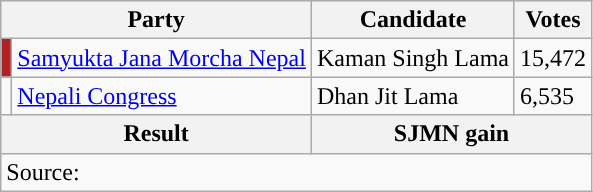<table class="wikitable">
<tr>
<th colspan="2">Party</th>
<th>Candidate</th>
<th>Votes</th>
</tr>
<tr>
<td style="background-color:firebrick"></td>
<td><a href='#'>Samyukta Jana Morcha Nepal</a></td>
<td>Kaman Singh Lama</td>
<td>15,472</td>
</tr>
<tr>
<td style="background-color:"></td>
<td><a href='#'>Nepali Congress</a></td>
<td>Dhan Jit Lama</td>
<td>6,535</td>
</tr>
<tr>
<th colspan="2">Result</th>
<th colspan="2">SJMN gain</th>
</tr>
<tr>
<td colspan="4">Source: </td>
</tr>
</table>
